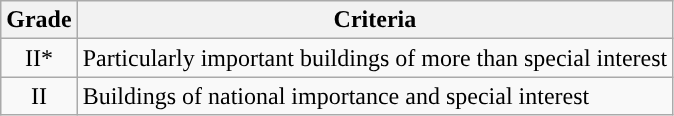<table class="wikitable">
<tr>
<th>Grade</th>
<th>Criteria</th>
</tr>
<tr>
<td align="center" >II*</td>
<td>Particularly important buildings of more than special interest</td>
</tr>
<tr>
<td align="center" >II</td>
<td>Buildings of national importance and special interest</td>
</tr>
</table>
